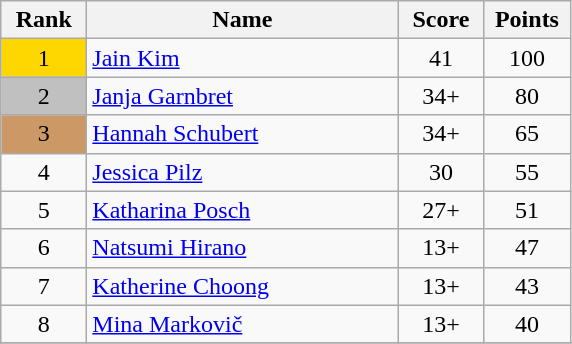<table class="wikitable">
<tr>
<th width = "50">Rank</th>
<th width = "200">Name</th>
<th width = "50">Score</th>
<th width = "50">Points</th>
</tr>
<tr>
<td align="center" style="background: gold">1</td>
<td> <a href='#'>Jain Kim</a></td>
<td align="center">41</td>
<td align="center">100</td>
</tr>
<tr>
<td align="center" style="background: silver">2</td>
<td> <a href='#'>Janja Garnbret</a></td>
<td align="center">34+</td>
<td align="center">80</td>
</tr>
<tr>
<td align="center" style="background: #cc9966">3</td>
<td> <a href='#'>Hannah Schubert</a></td>
<td align="center">34+</td>
<td align="center">65</td>
</tr>
<tr>
<td align="center">4</td>
<td> <a href='#'>Jessica Pilz</a></td>
<td align="center">30</td>
<td align="center">55</td>
</tr>
<tr>
<td align="center">5</td>
<td> <a href='#'>Katharina Posch</a></td>
<td align="center">27+</td>
<td align="center">51</td>
</tr>
<tr>
<td align="center">6</td>
<td> <a href='#'>Natsumi Hirano</a></td>
<td align="center">13+</td>
<td align="center">47</td>
</tr>
<tr>
<td align="center">7</td>
<td> <a href='#'>Katherine Choong</a></td>
<td align="center">13+</td>
<td align="center">43</td>
</tr>
<tr>
<td align="center">8</td>
<td> <a href='#'>Mina Markovič</a></td>
<td align="center">13+</td>
<td align="center">40</td>
</tr>
<tr>
</tr>
</table>
